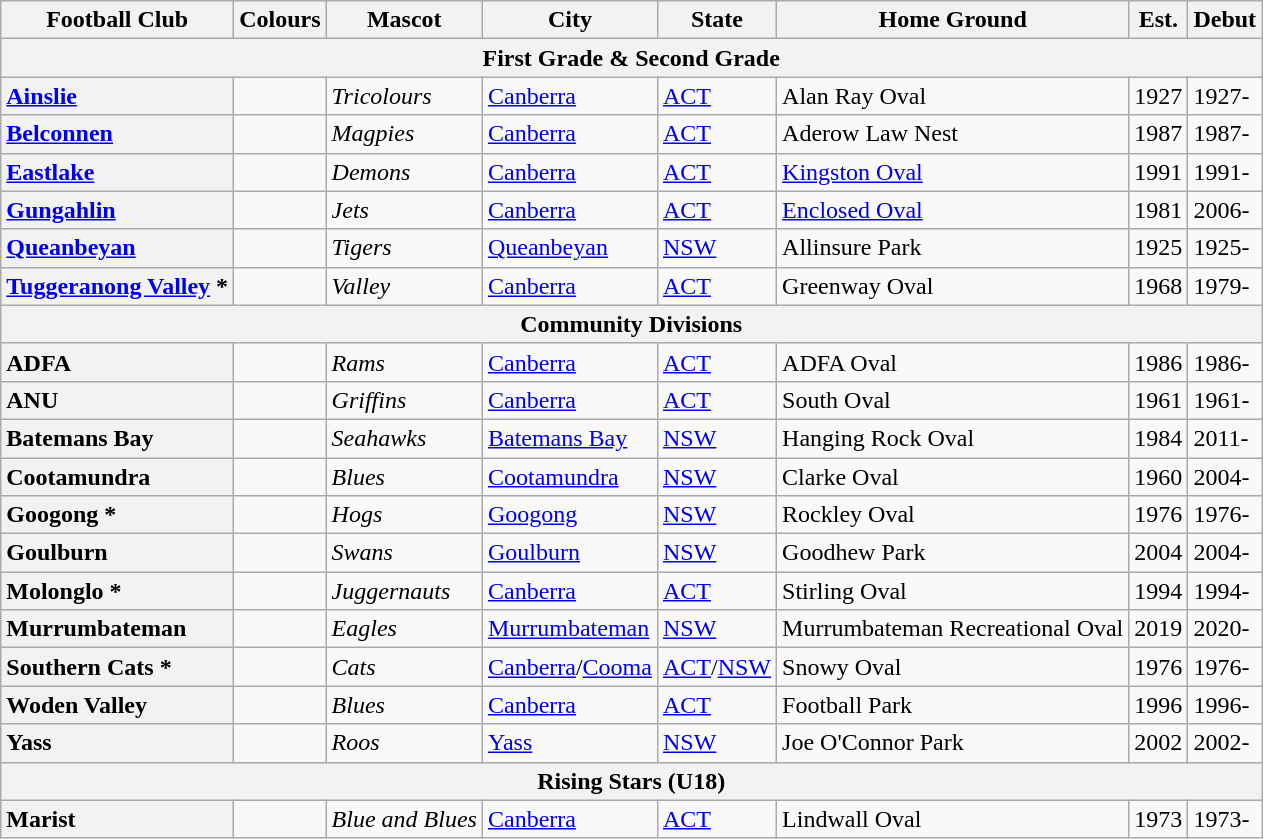<table class="wikitable sortable">
<tr>
<th>Football Club</th>
<th>Colours</th>
<th>Mascot</th>
<th>City</th>
<th>State</th>
<th>Home Ground</th>
<th>Est.</th>
<th>Debut</th>
</tr>
<tr>
<th colspan="8">First Grade & Second Grade</th>
</tr>
<tr>
<th style="text-align:left"><a href='#'>Ainslie</a></th>
<td></td>
<td><em>Tricolours</em></td>
<td><a href='#'>Canberra</a></td>
<td><a href='#'>ACT</a></td>
<td>Alan Ray Oval</td>
<td>1927</td>
<td>1927-</td>
</tr>
<tr>
<th style="text-align:left"><a href='#'>Belconnen</a></th>
<td></td>
<td><em>Magpies</em></td>
<td><a href='#'>Canberra</a></td>
<td><a href='#'>ACT</a></td>
<td>Aderow Law Nest</td>
<td>1987</td>
<td>1987-</td>
</tr>
<tr>
<th style="text-align:left"><a href='#'>Eastlake</a></th>
<td></td>
<td><em>Demons</em></td>
<td><a href='#'>Canberra</a></td>
<td><a href='#'>ACT</a></td>
<td><a href='#'>Kingston Oval</a></td>
<td>1991</td>
<td>1991-</td>
</tr>
<tr>
<th style="text-align:left"><a href='#'>Gungahlin</a></th>
<td></td>
<td><em>Jets</em></td>
<td><a href='#'>Canberra</a></td>
<td><a href='#'>ACT</a></td>
<td><a href='#'>Enclosed Oval</a></td>
<td>1981</td>
<td>2006-</td>
</tr>
<tr>
<th style="text-align:left"><a href='#'>Queanbeyan</a></th>
<td></td>
<td><em>Tigers</em></td>
<td><a href='#'>Queanbeyan</a></td>
<td><a href='#'>NSW</a></td>
<td>Allinsure Park</td>
<td>1925</td>
<td>1925-</td>
</tr>
<tr>
<th style="text-align:left"><a href='#'>Tuggeranong Valley</a> *</th>
<td></td>
<td><em>Valley</em></td>
<td><a href='#'>Canberra</a></td>
<td><a href='#'>ACT</a></td>
<td>Greenway Oval</td>
<td>1968</td>
<td>1979-</td>
</tr>
<tr>
<th colspan="8">Community Divisions</th>
</tr>
<tr>
<th style="text-align:left">ADFA</th>
<td></td>
<td><em>Rams</em></td>
<td><a href='#'>Canberra</a></td>
<td><a href='#'>ACT</a></td>
<td>ADFA Oval</td>
<td>1986</td>
<td>1986-</td>
</tr>
<tr>
<th style="text-align:left">ANU</th>
<td></td>
<td><em>Griffins</em></td>
<td><a href='#'>Canberra</a></td>
<td><a href='#'>ACT</a></td>
<td>South Oval</td>
<td>1961</td>
<td>1961-</td>
</tr>
<tr>
<th style="text-align:left">Batemans Bay</th>
<td></td>
<td><em>Seahawks</em></td>
<td><a href='#'>Batemans Bay</a></td>
<td><a href='#'>NSW</a></td>
<td>Hanging Rock Oval</td>
<td>1984</td>
<td>2011-</td>
</tr>
<tr>
<th style="text-align:left">Cootamundra</th>
<td></td>
<td><em>Blues</em></td>
<td><a href='#'>Cootamundra</a></td>
<td><a href='#'>NSW</a></td>
<td>Clarke Oval</td>
<td>1960</td>
<td>2004-</td>
</tr>
<tr>
<th style="text-align:left">Googong *</th>
<td></td>
<td><em>Hogs</em></td>
<td><a href='#'>Googong</a></td>
<td><a href='#'>NSW</a></td>
<td>Rockley Oval</td>
<td>1976</td>
<td>1976-</td>
</tr>
<tr>
<th style="text-align:left">Goulburn</th>
<td></td>
<td><em>Swans</em></td>
<td><a href='#'>Goulburn</a></td>
<td><a href='#'>NSW</a></td>
<td>Goodhew Park</td>
<td>2004</td>
<td>2004-</td>
</tr>
<tr>
<th style="text-align:left">Molonglo *</th>
<td></td>
<td><em>Juggernauts</em></td>
<td><a href='#'>Canberra</a></td>
<td><a href='#'>ACT</a></td>
<td>Stirling Oval</td>
<td>1994</td>
<td>1994-</td>
</tr>
<tr>
<th style="text-align:left">Murrumbateman</th>
<td></td>
<td><em>Eagles</em></td>
<td><a href='#'>Murrumbateman</a></td>
<td><a href='#'>NSW</a></td>
<td>Murrumbateman Recreational Oval</td>
<td>2019</td>
<td>2020-</td>
</tr>
<tr>
<th style="text-align:left">Southern Cats *</th>
<td></td>
<td><em>Cats</em></td>
<td><a href='#'>Canberra</a>/<a href='#'>Cooma</a></td>
<td><a href='#'>ACT</a>/<a href='#'>NSW</a></td>
<td>Snowy Oval</td>
<td>1976</td>
<td>1976-</td>
</tr>
<tr>
<th style="text-align:left">Woden Valley</th>
<td></td>
<td><em>Blues</em></td>
<td><a href='#'>Canberra</a></td>
<td><a href='#'>ACT</a></td>
<td>Football Park</td>
<td>1996</td>
<td>1996-</td>
</tr>
<tr>
<th style="text-align:left">Yass</th>
<td></td>
<td><em>Roos</em></td>
<td><a href='#'>Yass</a></td>
<td><a href='#'>NSW</a></td>
<td>Joe O'Connor Park</td>
<td>2002</td>
<td>2002-</td>
</tr>
<tr>
<th colspan="8">Rising Stars (U18)</th>
</tr>
<tr>
<th style="text-align:left">Marist</th>
<td></td>
<td><em>Blue and Blues</em></td>
<td><a href='#'>Canberra</a></td>
<td><a href='#'>ACT</a></td>
<td>Lindwall Oval</td>
<td>1973</td>
<td>1973-</td>
</tr>
</table>
